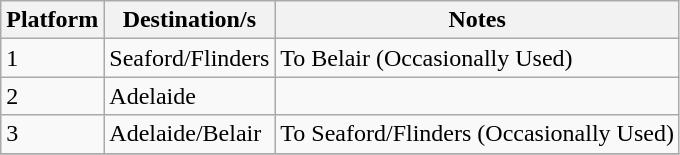<table class="wikitable">
<tr>
<th>Platform</th>
<th>Destination/s</th>
<th>Notes</th>
</tr>
<tr>
<td style=background:#><span>1</span></td>
<td>Seaford/Flinders</td>
<td>To Belair (Occasionally Used)</td>
</tr>
<tr>
<td style=background:#><span>2</span></td>
<td>Adelaide</td>
<td></td>
</tr>
<tr>
<td style=background:#><span>3</span></td>
<td>Adelaide/Belair</td>
<td>To Seaford/Flinders (Occasionally Used)</td>
</tr>
<tr>
</tr>
</table>
